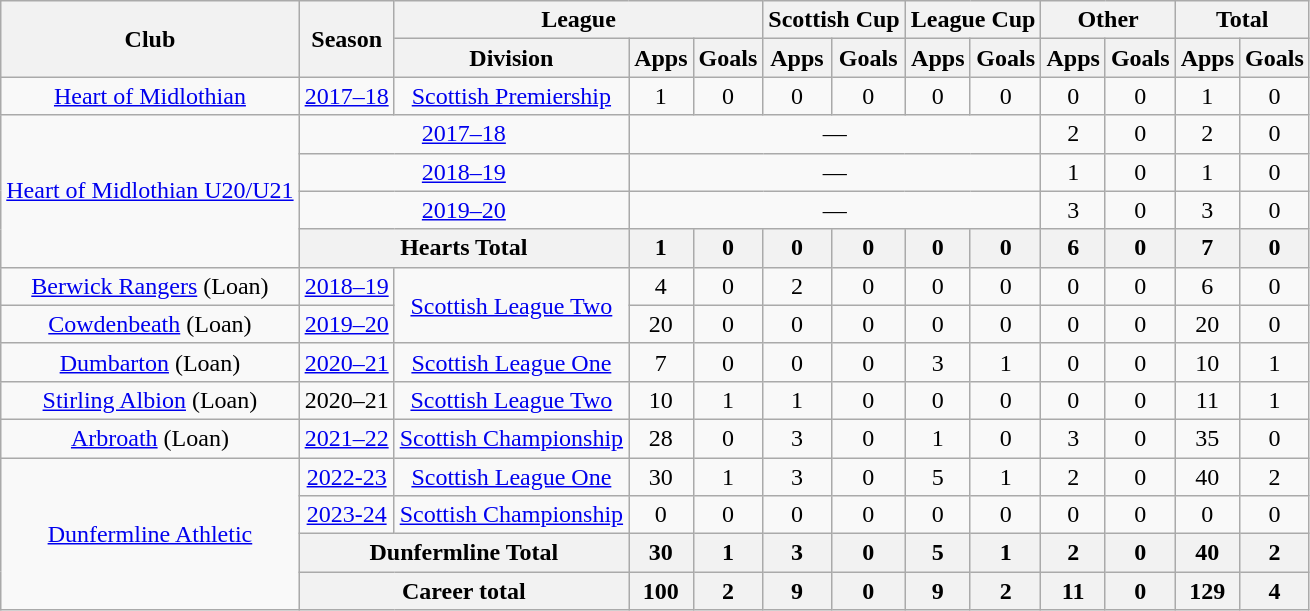<table class=wikitable style="text-align: center">
<tr>
<th rowspan=2>Club</th>
<th rowspan=2>Season</th>
<th colspan=3>League</th>
<th colspan=2>Scottish Cup</th>
<th colspan=2>League Cup</th>
<th colspan=2>Other</th>
<th colspan=2>Total</th>
</tr>
<tr>
<th>Division</th>
<th>Apps</th>
<th>Goals</th>
<th>Apps</th>
<th>Goals</th>
<th>Apps</th>
<th>Goals</th>
<th>Apps</th>
<th>Goals</th>
<th>Apps</th>
<th>Goals</th>
</tr>
<tr>
<td rowspan=1><a href='#'>Heart of Midlothian</a></td>
<td><a href='#'>2017–18</a></td>
<td><a href='#'>Scottish Premiership</a></td>
<td>1</td>
<td>0</td>
<td>0</td>
<td>0</td>
<td>0</td>
<td>0</td>
<td>0</td>
<td>0</td>
<td>1</td>
<td>0</td>
</tr>
<tr>
<td rowspan="4"><a href='#'>Heart of Midlothian U20/U21</a></td>
<td colspan=2><a href='#'>2017–18</a></td>
<td colspan=6>—</td>
<td>2</td>
<td>0</td>
<td>2</td>
<td>0</td>
</tr>
<tr>
<td colspan=2><a href='#'>2018–19</a></td>
<td colspan=6>—</td>
<td>1</td>
<td>0</td>
<td>1</td>
<td>0</td>
</tr>
<tr>
<td colspan="2"><a href='#'>2019–20</a></td>
<td colspan="6">—</td>
<td>3</td>
<td>0</td>
<td>3</td>
<td>0</td>
</tr>
<tr>
<th colspan="2">Hearts Total</th>
<th>1</th>
<th>0</th>
<th>0</th>
<th>0</th>
<th>0</th>
<th>0</th>
<th>6</th>
<th>0</th>
<th>7</th>
<th>0</th>
</tr>
<tr>
<td><a href='#'>Berwick Rangers</a> (Loan)</td>
<td><a href='#'>2018–19</a></td>
<td rowspan="2"><a href='#'>Scottish League Two</a></td>
<td>4</td>
<td>0</td>
<td>2</td>
<td>0</td>
<td>0</td>
<td>0</td>
<td>0</td>
<td>0</td>
<td>6</td>
<td>0</td>
</tr>
<tr>
<td><a href='#'>Cowdenbeath</a> (Loan)</td>
<td><a href='#'>2019–20</a></td>
<td>20</td>
<td>0</td>
<td>0</td>
<td>0</td>
<td>0</td>
<td>0</td>
<td>0</td>
<td>0</td>
<td>20</td>
<td>0</td>
</tr>
<tr>
<td><a href='#'>Dumbarton</a> (Loan)</td>
<td><a href='#'>2020–21</a></td>
<td><a href='#'>Scottish League One</a></td>
<td>7</td>
<td>0</td>
<td>0</td>
<td>0</td>
<td>3</td>
<td>1</td>
<td>0</td>
<td>0</td>
<td>10</td>
<td>1</td>
</tr>
<tr>
<td><a href='#'>Stirling Albion</a> (Loan)</td>
<td>2020–21</td>
<td><a href='#'>Scottish League Two</a></td>
<td>10</td>
<td>1</td>
<td>1</td>
<td>0</td>
<td>0</td>
<td>0</td>
<td>0</td>
<td>0</td>
<td>11</td>
<td>1</td>
</tr>
<tr>
<td><a href='#'>Arbroath</a> (Loan)</td>
<td><a href='#'>2021–22</a></td>
<td><a href='#'>Scottish Championship</a></td>
<td>28</td>
<td>0</td>
<td>3</td>
<td>0</td>
<td>1</td>
<td>0</td>
<td>3</td>
<td>0</td>
<td>35</td>
<td>0</td>
</tr>
<tr>
<td rowspan="4"><a href='#'>Dunfermline Athletic</a></td>
<td><a href='#'>2022-23</a></td>
<td rowspan="1"><a href='#'>Scottish League One</a></td>
<td>30</td>
<td>1</td>
<td>3</td>
<td>0</td>
<td>5</td>
<td>1</td>
<td>2</td>
<td>0</td>
<td>40</td>
<td>2</td>
</tr>
<tr>
<td><a href='#'>2023-24</a></td>
<td rowspan="1"><a href='#'>Scottish Championship</a></td>
<td>0</td>
<td>0</td>
<td>0</td>
<td>0</td>
<td>0</td>
<td>0</td>
<td>0</td>
<td>0</td>
<td>0</td>
<td>0</td>
</tr>
<tr>
<th colspan="2">Dunfermline Total</th>
<th>30</th>
<th>1</th>
<th>3</th>
<th>0</th>
<th>5</th>
<th>1</th>
<th>2</th>
<th>0</th>
<th>40</th>
<th>2</th>
</tr>
<tr>
<th colspan="2">Career total</th>
<th>100</th>
<th>2</th>
<th>9</th>
<th>0</th>
<th>9</th>
<th>2</th>
<th>11</th>
<th>0</th>
<th>129</th>
<th>4</th>
</tr>
</table>
